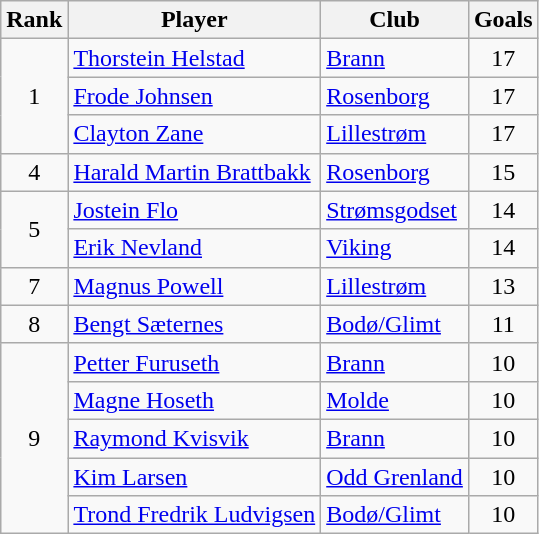<table class="wikitable" style="text-align:center">
<tr>
<th>Rank</th>
<th>Player</th>
<th>Club</th>
<th>Goals</th>
</tr>
<tr>
<td rowspan="3">1</td>
<td align="left"> <a href='#'>Thorstein Helstad</a></td>
<td align="left"><a href='#'>Brann</a></td>
<td>17</td>
</tr>
<tr>
<td align="left"> <a href='#'>Frode Johnsen</a></td>
<td align="left"><a href='#'>Rosenborg</a></td>
<td>17</td>
</tr>
<tr>
<td align="left"> <a href='#'>Clayton Zane</a></td>
<td align="left"><a href='#'>Lillestrøm</a></td>
<td>17</td>
</tr>
<tr>
<td>4</td>
<td align="left"> <a href='#'>Harald Martin Brattbakk</a></td>
<td align="left"><a href='#'>Rosenborg</a></td>
<td>15</td>
</tr>
<tr>
<td rowspan="2">5</td>
<td align="left"> <a href='#'>Jostein Flo</a></td>
<td align="left"><a href='#'>Strømsgodset</a></td>
<td>14</td>
</tr>
<tr>
<td align="left"> <a href='#'>Erik Nevland</a></td>
<td align="left"><a href='#'>Viking</a></td>
<td>14</td>
</tr>
<tr>
<td>7</td>
<td align="left"> <a href='#'>Magnus Powell</a></td>
<td align="left"><a href='#'>Lillestrøm</a></td>
<td>13</td>
</tr>
<tr>
<td>8</td>
<td align="left"> <a href='#'>Bengt Sæternes</a></td>
<td align="left"><a href='#'>Bodø/Glimt</a></td>
<td>11</td>
</tr>
<tr>
<td rowspan="5">9</td>
<td align="left"> <a href='#'>Petter Furuseth</a></td>
<td align="left"><a href='#'>Brann</a></td>
<td>10</td>
</tr>
<tr>
<td align="left"> <a href='#'>Magne Hoseth</a></td>
<td align="left"><a href='#'>Molde</a></td>
<td>10</td>
</tr>
<tr>
<td align="left"> <a href='#'>Raymond Kvisvik</a></td>
<td align="left"><a href='#'>Brann</a></td>
<td>10</td>
</tr>
<tr>
<td align="left"> <a href='#'>Kim Larsen</a></td>
<td align="left"><a href='#'>Odd Grenland</a></td>
<td>10</td>
</tr>
<tr>
<td align="left"> <a href='#'>Trond Fredrik Ludvigsen</a></td>
<td align="left"><a href='#'>Bodø/Glimt</a></td>
<td>10</td>
</tr>
</table>
